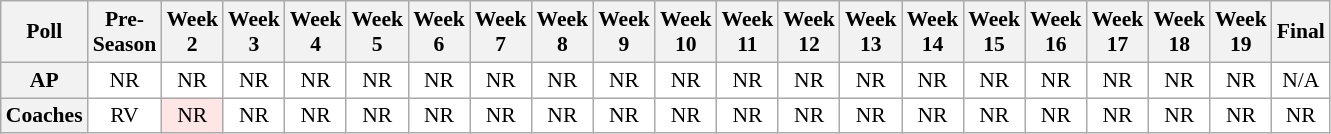<table class="wikitable" style="white-space:nowrap;font-size:90%">
<tr>
<th>Poll</th>
<th>Pre-<br>Season</th>
<th>Week<br>2</th>
<th>Week<br>3</th>
<th>Week<br>4</th>
<th>Week<br>5</th>
<th>Week<br>6</th>
<th>Week<br>7</th>
<th>Week<br>8</th>
<th>Week<br>9</th>
<th>Week<br>10</th>
<th>Week<br>11</th>
<th>Week<br>12</th>
<th>Week<br>13</th>
<th>Week<br>14</th>
<th>Week<br>15</th>
<th>Week<br>16</th>
<th>Week<br>17</th>
<th>Week<br>18</th>
<th>Week<br>19</th>
<th>Final</th>
</tr>
<tr style="text-align:center;">
<th>AP</th>
<td style="background:#FFF;">NR</td>
<td style="background:#FFF;">NR</td>
<td style="background:#FFF;">NR</td>
<td style="background:#FFF;">NR</td>
<td style="background:#FFF;">NR</td>
<td style="background:#FFF;">NR</td>
<td style="background:#FFF;">NR</td>
<td style="background:#FFF;">NR</td>
<td style="background:#FFF;">NR</td>
<td style="background:#FFF;">NR</td>
<td style="background:#FFF;">NR</td>
<td style="background:#FFF;">NR</td>
<td style="background:#FFF;">NR</td>
<td style="background:#FFF;">NR</td>
<td style="background:#FFF;">NR</td>
<td style="background:#FFF;">NR</td>
<td style="background:#FFF;">NR</td>
<td style="background:#FFF;">NR</td>
<td style="background:#FFF;">NR</td>
<td style="background:#FFF;">N/A</td>
</tr>
<tr style="text-align:center;">
<th>Coaches</th>
<td style="background:#FFF;">RV</td>
<td style="background:#FFE6E6;">NR</td>
<td style="background:#FFF;">NR</td>
<td style="background:#FFF;">NR</td>
<td style="background:#FFF;">NR</td>
<td style="background:#FFF;">NR</td>
<td style="background:#FFF;">NR</td>
<td style="background:#FFF;">NR</td>
<td style="background:#FFF;">NR</td>
<td style="background:#FFF;">NR</td>
<td style="background:#FFF;">NR</td>
<td style="background:#FFF;">NR</td>
<td style="background:#FFF;">NR</td>
<td style="background:#FFF;">NR</td>
<td style="background:#FFF;">NR</td>
<td style="background:#FFF;">NR</td>
<td style="background:#FFF;">NR</td>
<td style="background:#FFF;">NR</td>
<td style="background:#FFF;">NR</td>
<td style="background:#FFF;">NR</td>
</tr>
</table>
